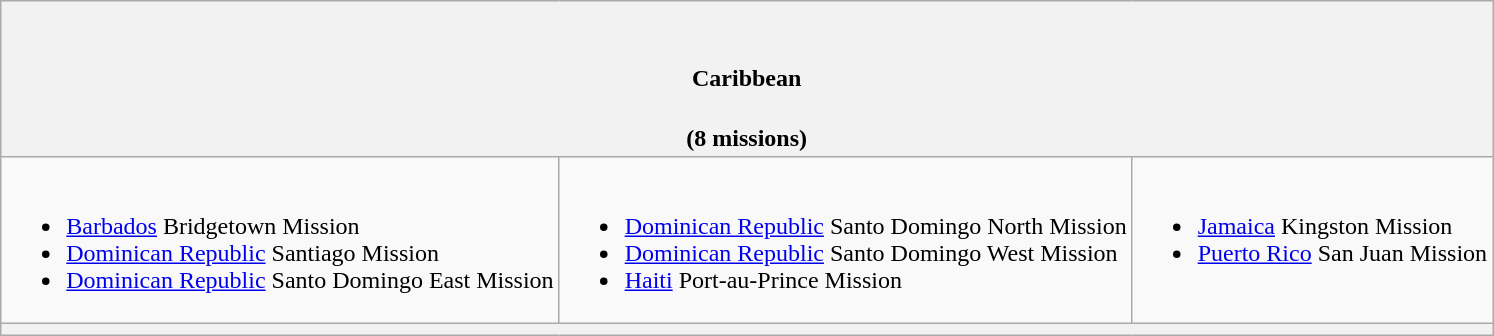<table class="wikitable mw-collapsible">
<tr>
<th colspan=3><br><h4>Caribbean</h4>(8 missions)</th>
</tr>
<tr>
<td valign="top"><br><ul><li><a href='#'>Barbados</a> Bridgetown Mission</li><li><a href='#'>Dominican Republic</a> Santiago Mission</li><li><a href='#'>Dominican Republic</a> Santo Domingo East Mission</li></ul></td>
<td valign="top"><br><ul><li><a href='#'>Dominican Republic</a> Santo Domingo North Mission</li><li><a href='#'>Dominican Republic</a> Santo Domingo West Mission</li><li><a href='#'>Haiti</a> Port-au-Prince Mission</li></ul></td>
<td valign="top"><br><ul><li><a href='#'>Jamaica</a> Kingston Mission</li><li><a href='#'>Puerto Rico</a> San Juan Mission</li></ul></td>
</tr>
<tr>
<th colspan=3></th>
</tr>
</table>
